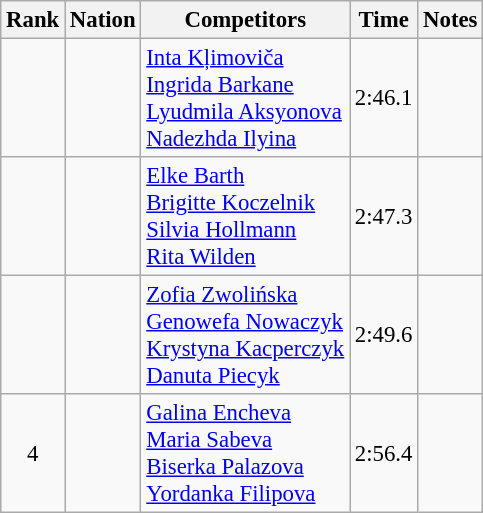<table class="wikitable sortable" style="text-align:center; font-size:95%">
<tr>
<th>Rank</th>
<th>Nation</th>
<th>Competitors</th>
<th>Time</th>
<th>Notes</th>
</tr>
<tr>
<td></td>
<td align=left></td>
<td align=left><a href='#'>Inta Kļimoviča</a><br><a href='#'>Ingrida Barkane</a><br><a href='#'>Lyudmila Aksyonova</a><br><a href='#'>Nadezhda Ilyina</a></td>
<td>2:46.1</td>
<td></td>
</tr>
<tr>
<td></td>
<td align=left></td>
<td align=left><a href='#'>Elke Barth</a><br><a href='#'>Brigitte Koczelnik</a><br><a href='#'>Silvia Hollmann</a><br><a href='#'>Rita Wilden</a></td>
<td>2:47.3</td>
<td></td>
</tr>
<tr>
<td></td>
<td align=left></td>
<td align=left><a href='#'>Zofia Zwolińska</a><br><a href='#'>Genowefa Nowaczyk</a><br><a href='#'>Krystyna Kacperczyk</a><br><a href='#'>Danuta Piecyk</a></td>
<td>2:49.6</td>
<td></td>
</tr>
<tr>
<td>4</td>
<td align=left></td>
<td align=left><a href='#'>Galina Encheva</a><br><a href='#'>Maria Sabeva</a><br><a href='#'>Biserka Palazova</a><br><a href='#'>Yordanka Filipova</a></td>
<td>2:56.4</td>
<td></td>
</tr>
</table>
